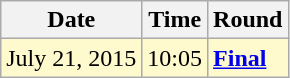<table class="wikitable">
<tr>
<th>Date</th>
<th>Time</th>
<th>Round</th>
</tr>
<tr style=background:lemonchiffon>
<td>July 21, 2015</td>
<td>10:05</td>
<td><strong><a href='#'>Final</a></strong></td>
</tr>
</table>
